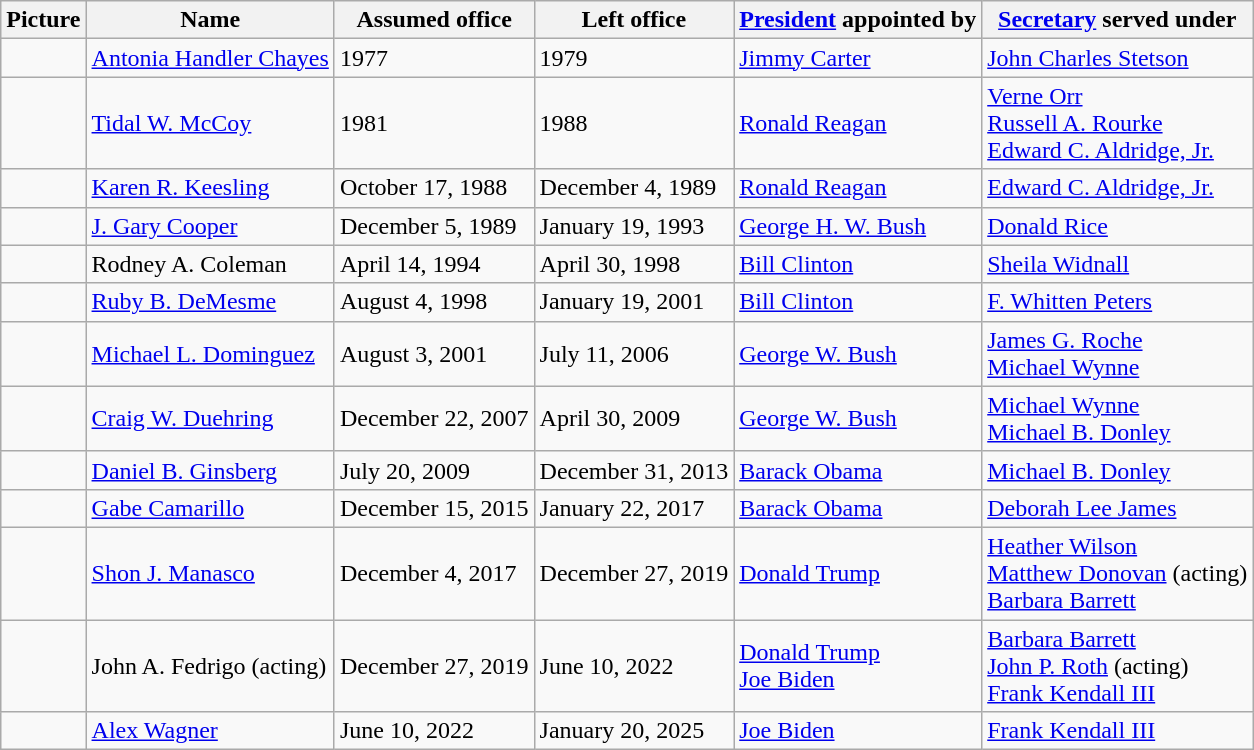<table class="wikitable">
<tr>
<th>Picture</th>
<th>Name</th>
<th>Assumed office</th>
<th>Left office</th>
<th><a href='#'>President</a> appointed by</th>
<th><a href='#'>Secretary</a> served under</th>
</tr>
<tr>
<td></td>
<td><a href='#'>Antonia Handler Chayes</a></td>
<td>1977</td>
<td>1979</td>
<td><a href='#'>Jimmy Carter</a></td>
<td><a href='#'>John Charles Stetson</a></td>
</tr>
<tr>
<td></td>
<td><a href='#'>Tidal W. McCoy</a></td>
<td>1981</td>
<td>1988</td>
<td><a href='#'>Ronald Reagan</a></td>
<td><a href='#'>Verne Orr</a><br><a href='#'>Russell A. Rourke</a><br><a href='#'>Edward C. Aldridge, Jr.</a></td>
</tr>
<tr>
<td></td>
<td><a href='#'>Karen R. Keesling</a></td>
<td>October 17, 1988</td>
<td>December 4, 1989</td>
<td><a href='#'>Ronald Reagan</a></td>
<td><a href='#'>Edward C. Aldridge, Jr.</a></td>
</tr>
<tr>
<td></td>
<td><a href='#'>J. Gary Cooper</a></td>
<td>December 5, 1989</td>
<td>January 19, 1993</td>
<td><a href='#'>George H. W. Bush</a></td>
<td><a href='#'>Donald Rice</a></td>
</tr>
<tr>
<td></td>
<td>Rodney A. Coleman</td>
<td>April 14, 1994</td>
<td>April 30, 1998</td>
<td><a href='#'>Bill Clinton</a></td>
<td><a href='#'>Sheila Widnall</a></td>
</tr>
<tr>
<td></td>
<td><a href='#'>Ruby B. DeMesme</a></td>
<td>August 4, 1998</td>
<td>January 19, 2001</td>
<td><a href='#'>Bill Clinton</a></td>
<td><a href='#'>F. Whitten Peters</a></td>
</tr>
<tr>
<td></td>
<td><a href='#'>Michael L. Dominguez</a></td>
<td>August 3, 2001</td>
<td>July 11, 2006</td>
<td><a href='#'>George W. Bush</a></td>
<td><a href='#'>James G. Roche</a><br><a href='#'>Michael Wynne</a></td>
</tr>
<tr>
<td></td>
<td><a href='#'>Craig W. Duehring</a></td>
<td>December 22, 2007</td>
<td>April 30, 2009</td>
<td><a href='#'>George W. Bush</a></td>
<td><a href='#'>Michael Wynne</a><br><a href='#'>Michael B. Donley</a></td>
</tr>
<tr>
<td></td>
<td><a href='#'>Daniel B. Ginsberg</a></td>
<td>July 20, 2009</td>
<td>December 31, 2013</td>
<td><a href='#'>Barack Obama</a></td>
<td><a href='#'>Michael B. Donley</a></td>
</tr>
<tr>
<td></td>
<td><a href='#'>Gabe Camarillo</a></td>
<td>December 15, 2015</td>
<td>January 22, 2017</td>
<td><a href='#'>Barack Obama</a></td>
<td><a href='#'>Deborah Lee James</a></td>
</tr>
<tr>
<td></td>
<td><a href='#'>Shon J. Manasco</a></td>
<td>December 4, 2017</td>
<td>December 27, 2019</td>
<td><a href='#'>Donald Trump</a></td>
<td><a href='#'>Heather Wilson</a><br><a href='#'>Matthew Donovan</a> (acting)<br><a href='#'>Barbara Barrett</a></td>
</tr>
<tr>
<td></td>
<td>John A. Fedrigo (acting)</td>
<td>December 27, 2019</td>
<td>June 10, 2022</td>
<td><a href='#'>Donald Trump</a><br><a href='#'>Joe Biden</a></td>
<td><a href='#'>Barbara Barrett</a><br><a href='#'>John P. Roth</a> (acting)<br><a href='#'>Frank Kendall III</a></td>
</tr>
<tr>
<td></td>
<td><a href='#'>Alex Wagner</a></td>
<td>June 10, 2022</td>
<td>January 20, 2025</td>
<td><a href='#'>Joe Biden</a></td>
<td><a href='#'>Frank Kendall III</a></td>
</tr>
</table>
